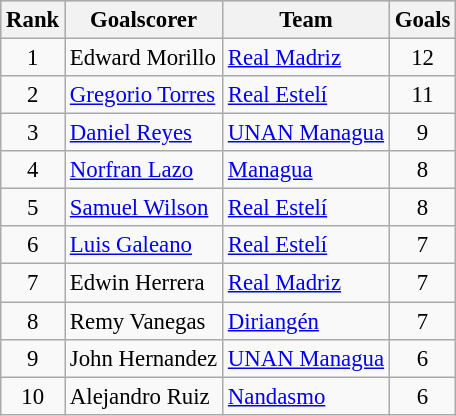<table class="wikitable" style="font-size: 95%;">
<tr bgcolor="#CCCCCC" align="center">
<th>Rank</th>
<th>Goalscorer</th>
<th>Team</th>
<th>Goals</th>
</tr>
<tr>
<td align="center">1</td>
<td> Edward Morillo</td>
<td><a href='#'>Real Madriz</a></td>
<td align="center">12</td>
</tr>
<tr>
<td align="center">2</td>
<td> <a href='#'>Gregorio Torres</a></td>
<td><a href='#'>Real Estelí</a></td>
<td align="center">11</td>
</tr>
<tr>
<td align="center">3</td>
<td> <a href='#'>Daniel Reyes</a></td>
<td><a href='#'>UNAN Managua</a></td>
<td align="center">9</td>
</tr>
<tr>
<td align="center">4</td>
<td> <a href='#'>Norfran Lazo</a></td>
<td><a href='#'>Managua</a></td>
<td align="center">8</td>
</tr>
<tr>
<td align="center">5</td>
<td> <a href='#'>Samuel Wilson</a></td>
<td><a href='#'>Real Estelí</a></td>
<td align="center">8</td>
</tr>
<tr>
<td align="center">6</td>
<td> <a href='#'>Luis Galeano</a></td>
<td><a href='#'>Real Estelí</a></td>
<td align="center">7</td>
</tr>
<tr>
<td align="center">7</td>
<td> Edwin Herrera</td>
<td><a href='#'>Real Madriz</a></td>
<td align="center">7</td>
</tr>
<tr>
<td align="center">8</td>
<td> Remy Vanegas</td>
<td><a href='#'>Diriangén</a></td>
<td align="center">7</td>
</tr>
<tr>
<td align="center">9</td>
<td> John Hernandez</td>
<td><a href='#'>UNAN Managua</a></td>
<td align="center">6</td>
</tr>
<tr>
<td align="center">10</td>
<td> Alejandro Ruiz</td>
<td><a href='#'>Nandasmo</a></td>
<td align="center">6</td>
</tr>
</table>
